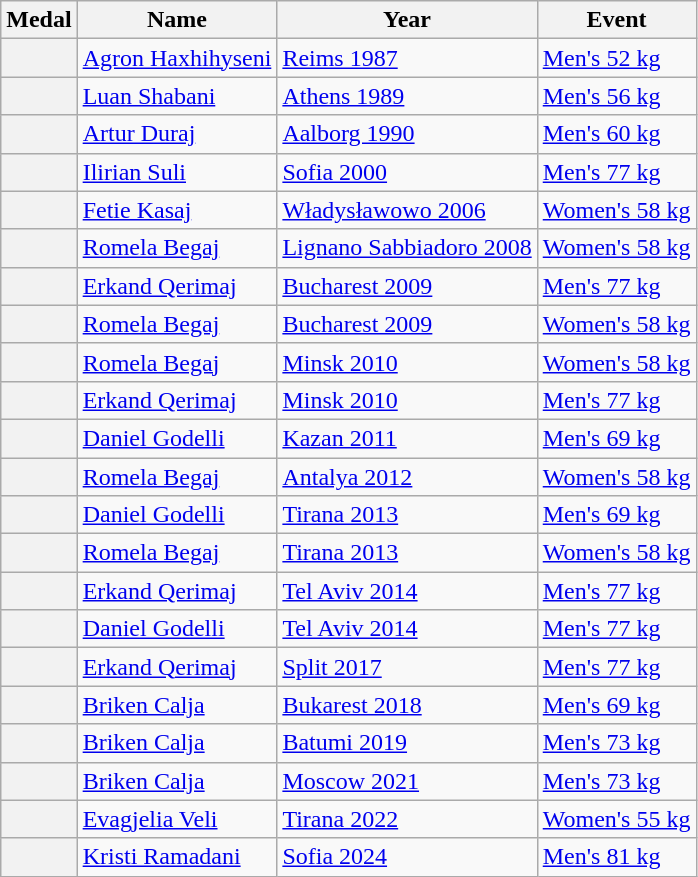<table class="wikitable plainrowheaders">
<tr>
<th scope="col">Medal</th>
<th scope="col">Name</th>
<th scope="col">Year</th>
<th scope="col">Event</th>
</tr>
<tr>
<th scope="row"></th>
<td><a href='#'>Agron Haxhihyseni</a></td>
<td><a href='#'>Reims 1987</a></td>
<td><a href='#'>Men's 52 kg</a></td>
</tr>
<tr>
<th scope="row"></th>
<td><a href='#'>Luan Shabani</a></td>
<td><a href='#'>Athens 1989</a></td>
<td><a href='#'>Men's 56 kg</a></td>
</tr>
<tr>
<th scope="row"></th>
<td><a href='#'>Artur Duraj</a></td>
<td><a href='#'>Aalborg 1990</a></td>
<td><a href='#'>Men's 60 kg</a></td>
</tr>
<tr>
<th scope="row"></th>
<td><a href='#'>Ilirian Suli</a></td>
<td><a href='#'>Sofia 2000</a></td>
<td><a href='#'>Men's 77 kg</a></td>
</tr>
<tr>
<th scope="row"></th>
<td><a href='#'>Fetie Kasaj</a></td>
<td><a href='#'>Władysławowo 2006</a></td>
<td><a href='#'>Women's 58 kg</a></td>
</tr>
<tr>
<th scope="row"></th>
<td><a href='#'>Romela Begaj</a></td>
<td><a href='#'>Lignano Sabbiadoro 2008</a></td>
<td><a href='#'>Women's 58 kg</a></td>
</tr>
<tr>
<th scope="row"></th>
<td><a href='#'>Erkand Qerimaj</a></td>
<td><a href='#'>Bucharest 2009</a></td>
<td><a href='#'>Men's 77 kg</a></td>
</tr>
<tr>
<th scope="row"></th>
<td><a href='#'>Romela Begaj</a></td>
<td><a href='#'>Bucharest 2009</a></td>
<td><a href='#'>Women's 58 kg</a></td>
</tr>
<tr>
<th scope="row"></th>
<td><a href='#'>Romela Begaj</a></td>
<td><a href='#'>Minsk 2010</a></td>
<td><a href='#'>Women's 58 kg</a></td>
</tr>
<tr>
<th scope="row"></th>
<td><a href='#'>Erkand Qerimaj</a></td>
<td><a href='#'>Minsk 2010</a></td>
<td><a href='#'>Men's 77 kg</a></td>
</tr>
<tr>
<th scope="row"></th>
<td><a href='#'>Daniel Godelli</a></td>
<td><a href='#'>Kazan 2011</a></td>
<td><a href='#'>Men's 69 kg</a></td>
</tr>
<tr>
<th scope="row"></th>
<td><a href='#'>Romela Begaj</a></td>
<td><a href='#'>Antalya 2012</a></td>
<td><a href='#'>Women's 58 kg</a></td>
</tr>
<tr>
<th scope="row"></th>
<td><a href='#'>Daniel Godelli</a></td>
<td><a href='#'>Tirana 2013</a></td>
<td><a href='#'>Men's 69 kg</a></td>
</tr>
<tr>
<th scope="row"></th>
<td><a href='#'>Romela Begaj</a></td>
<td><a href='#'>Tirana 2013</a></td>
<td><a href='#'>Women's 58 kg</a></td>
</tr>
<tr>
<th scope="row"></th>
<td><a href='#'>Erkand Qerimaj</a></td>
<td><a href='#'>Tel Aviv 2014</a></td>
<td><a href='#'>Men's 77 kg</a></td>
</tr>
<tr>
<th scope="row"></th>
<td><a href='#'>Daniel Godelli</a></td>
<td><a href='#'>Tel Aviv 2014</a></td>
<td><a href='#'>Men's 77 kg</a></td>
</tr>
<tr>
<th scope="row"></th>
<td><a href='#'>Erkand Qerimaj</a></td>
<td><a href='#'>Split 2017</a></td>
<td><a href='#'>Men's 77 kg</a></td>
</tr>
<tr>
<th scope="row"></th>
<td><a href='#'>Briken Calja</a></td>
<td><a href='#'>Bukarest 2018</a></td>
<td><a href='#'>Men's 69 kg</a></td>
</tr>
<tr>
<th scope="row"></th>
<td><a href='#'>Briken Calja</a></td>
<td><a href='#'>Batumi 2019</a></td>
<td><a href='#'>Men's 73 kg</a></td>
</tr>
<tr>
<th scope="row"></th>
<td><a href='#'>Briken Calja</a></td>
<td><a href='#'>Moscow 2021</a></td>
<td><a href='#'>Men's 73 kg</a></td>
</tr>
<tr>
<th scope="row"></th>
<td><a href='#'>Evagjelia Veli</a></td>
<td><a href='#'>Tirana 2022</a></td>
<td><a href='#'>Women's 55 kg</a></td>
</tr>
<tr>
<th scope="row"></th>
<td><a href='#'>Kristi Ramadani</a></td>
<td><a href='#'>Sofia 2024</a></td>
<td><a href='#'>Men's 81 kg</a></td>
</tr>
</table>
